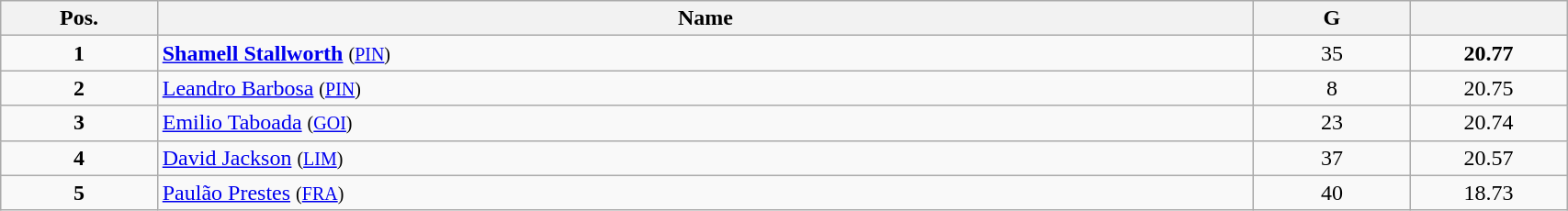<table class="wikitable" style="width:90%;">
<tr>
<th style="width:10%;">Pos.</th>
<th style="width:70%;">Name</th>
<th style="width:10%;">G</th>
<th style="width:10%;"></th>
</tr>
<tr align=center>
<td><strong>1</strong></td>
<td align=left> <strong><a href='#'>Shamell Stallworth</a></strong> <small>(<a href='#'>PIN</a>)</small></td>
<td>35</td>
<td><strong>20.77</strong></td>
</tr>
<tr align=center>
<td><strong>2</strong></td>
<td align=left> <a href='#'>Leandro Barbosa</a> <small>(<a href='#'>PIN</a>)</small></td>
<td>8</td>
<td>20.75</td>
</tr>
<tr align=center>
<td><strong>3</strong></td>
<td align=left> <a href='#'>Emilio Taboada</a> <small>(<a href='#'>GOI</a>)</small></td>
<td>23</td>
<td>20.74</td>
</tr>
<tr align=center>
<td><strong>4</strong></td>
<td align=left> <a href='#'>David Jackson</a> <small>(<a href='#'>LIM</a>)</small></td>
<td>37</td>
<td>20.57</td>
</tr>
<tr align=center>
<td><strong>5</strong></td>
<td align=left> <a href='#'>Paulão Prestes</a> <small>(<a href='#'>FRA</a>)</small></td>
<td>40</td>
<td>18.73</td>
</tr>
</table>
